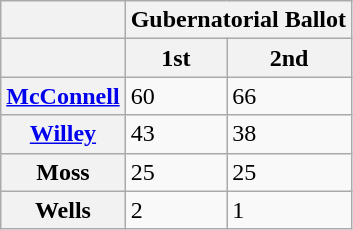<table class="wikitable collapsible collapsed">
<tr>
<th></th>
<th style="text-align:center" colspan="3"><strong>Gubernatorial Ballot</strong></th>
</tr>
<tr>
<th></th>
<th>1st</th>
<th>2nd</th>
</tr>
<tr>
<th><a href='#'>McConnell</a></th>
<td>60</td>
<td>66</td>
</tr>
<tr>
<th><a href='#'>Willey</a></th>
<td>43</td>
<td>38</td>
</tr>
<tr>
<th>Moss</th>
<td>25</td>
<td>25</td>
</tr>
<tr>
<th>Wells</th>
<td>2</td>
<td>1</td>
</tr>
</table>
